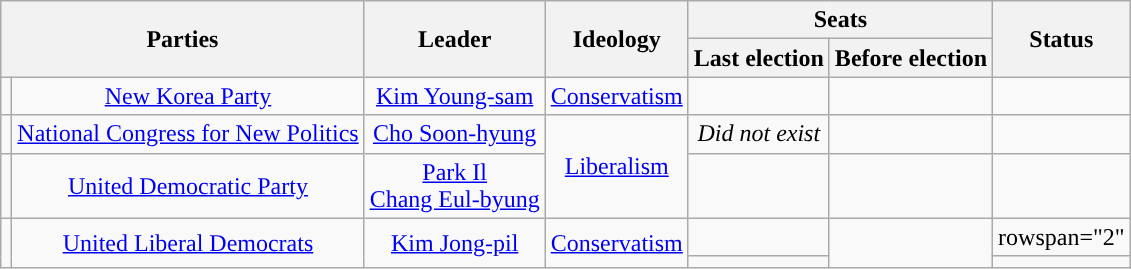<table class=wikitable style=text-align:center>
<tr>
<th colspan=2 rowspan=2>Parties</th>
<th rowspan=2>Leader</th>
<th rowspan=2>Ideology</th>
<th colspan=2>Seats</th>
<th rowspan=2>Status</th>
</tr>
<tr>
<th>Last election</th>
<th>Before election</th>
</tr>
<tr>
<td style="background:"></td>
<td><a href='#'>New Korea Party</a></td>
<td><a href='#'>Kim Young-sam</a></td>
<td><a href='#'>Conservatism</a></td>
<td></td>
<td></td>
<td></td>
</tr>
<tr>
<td style="background:"></td>
<td><a href='#'>National Congress for New Politics</a></td>
<td><a href='#'>Cho Soon-hyung</a></td>
<td rowspan="2"><a href='#'>Liberalism</a></td>
<td><em>Did not exist</em></td>
<td></td>
<td></td>
</tr>
<tr>
<td style="background:"></td>
<td><a href='#'>United Democratic Party</a></td>
<td><a href='#'>Park Il</a><br><a href='#'>Chang Eul-byung</a></td>
<td></td>
<td></td>
<td></td>
</tr>
<tr>
<td rowspan="2" style="background:"></td>
<td rowspan="2"><a href='#'>United Liberal Democrats</a></td>
<td rowspan="2"><a href='#'>Kim Jong-pil</a></td>
<td rowspan="2"><a href='#'>Conservatism</a></td>
<td></td>
<td rowspan="2"></td>
<td>rowspan="2" </td>
</tr>
<tr>
<td></td>
</tr>
</table>
